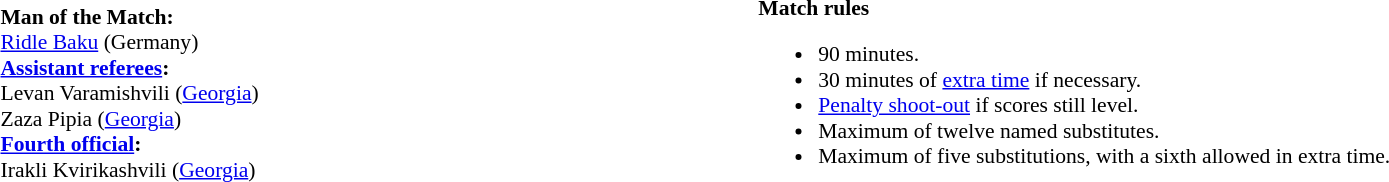<table style="width:100%;font-size:90%">
<tr>
<td><br><strong>Man of the Match:</strong>
<br><a href='#'>Ridle Baku</a> (Germany)<br><strong><a href='#'>Assistant referees</a>:</strong>
<br>Levan Varamishvili (<a href='#'>Georgia</a>)
<br>Zaza Pipia (<a href='#'>Georgia</a>)
<br><strong><a href='#'>Fourth official</a>:</strong>
<br>Irakli Kvirikashvili (<a href='#'>Georgia</a>)</td>
<td style="width:60%;vertical-align:top"><br><strong>Match rules</strong><ul><li>90 minutes.</li><li>30 minutes of <a href='#'>extra time</a> if necessary.</li><li><a href='#'>Penalty shoot-out</a> if scores still level.</li><li>Maximum of twelve named substitutes.</li><li>Maximum of five substitutions, with a sixth allowed in extra time.</li></ul></td>
</tr>
</table>
